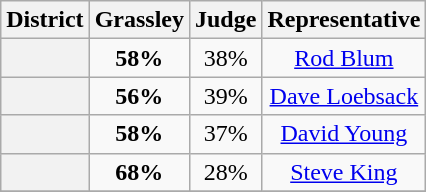<table class=wikitable>
<tr>
<th>District</th>
<th>Grassley</th>
<th>Judge</th>
<th>Representative</th>
</tr>
<tr align=center>
<th></th>
<td><strong>58%</strong></td>
<td>38%</td>
<td><a href='#'>Rod Blum</a></td>
</tr>
<tr align=center>
<th></th>
<td><strong>56%</strong></td>
<td>39%</td>
<td><a href='#'>Dave Loebsack</a></td>
</tr>
<tr align=center>
<th></th>
<td><strong>58%</strong></td>
<td>37%</td>
<td><a href='#'>David Young</a></td>
</tr>
<tr align=center>
<th></th>
<td><strong>68%</strong></td>
<td>28%</td>
<td><a href='#'>Steve King</a></td>
</tr>
<tr align=center>
</tr>
</table>
